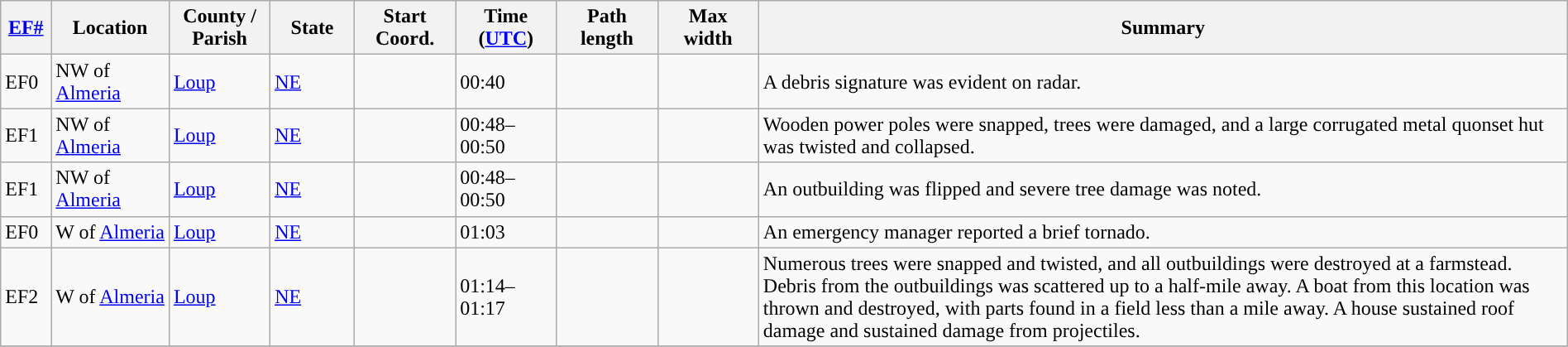<table class="wikitable sortable" style="width:100%;">
<tr>
<th scope="col"  style="width:3%; text-align:center;"><a href='#'>EF#</a></th>
<th scope="col"  style="width:7%; text-align:center;" class="unsortable">Location</th>
<th scope="col"  style="width:6%; text-align:center;" class="unsortable">County / Parish</th>
<th scope="col"  style="width:5%; text-align:center;">State</th>
<th scope="col"  style="width:6%; text-align:center;">Start Coord.</th>
<th scope="col"  style="width:6%; text-align:center;">Time (<a href='#'>UTC</a>)</th>
<th scope="col"  style="width:6%; text-align:center;">Path length</th>
<th scope="col"  style="width:6%; text-align:center;">Max width</th>
<th scope="col" class="unsortable" style="width:48%; text-align:center;">Summary</th>
</tr>
<tr>
<td>EF0</td>
<td>NW of <a href='#'>Almeria</a></td>
<td><a href='#'>Loup</a></td>
<td><a href='#'>NE</a></td>
<td></td>
<td>00:40</td>
<td></td>
<td></td>
<td>A debris signature was evident on radar.</td>
</tr>
<tr>
<td>EF1</td>
<td>NW of <a href='#'>Almeria</a></td>
<td><a href='#'>Loup</a></td>
<td><a href='#'>NE</a></td>
<td></td>
<td>00:48–00:50</td>
<td></td>
<td></td>
<td>Wooden power poles were snapped, trees were damaged, and a large corrugated metal quonset hut was twisted and collapsed.</td>
</tr>
<tr>
<td>EF1</td>
<td>NW of <a href='#'>Almeria</a></td>
<td><a href='#'>Loup</a></td>
<td><a href='#'>NE</a></td>
<td></td>
<td>00:48–00:50</td>
<td></td>
<td></td>
<td>An outbuilding was flipped and severe tree damage was noted.</td>
</tr>
<tr>
<td>EF0</td>
<td>W of <a href='#'>Almeria</a></td>
<td><a href='#'>Loup</a></td>
<td><a href='#'>NE</a></td>
<td></td>
<td>01:03</td>
<td></td>
<td></td>
<td>An emergency manager reported a brief tornado.</td>
</tr>
<tr>
<td>EF2</td>
<td>W of <a href='#'>Almeria</a></td>
<td><a href='#'>Loup</a></td>
<td><a href='#'>NE</a></td>
<td></td>
<td>01:14–01:17</td>
<td></td>
<td></td>
<td>Numerous trees were snapped and twisted, and all outbuildings were destroyed at a farmstead. Debris from the outbuildings was scattered up to a half-mile away. A boat from this location was thrown and destroyed, with parts found in a field less than a mile away. A house sustained roof damage and sustained damage from projectiles.</td>
</tr>
<tr>
</tr>
</table>
